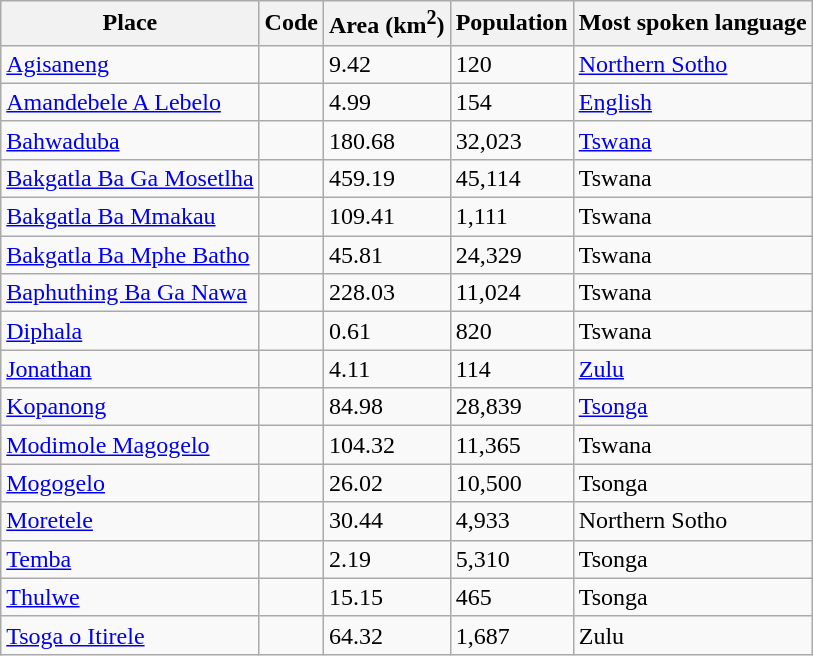<table class="wikitable sortable">
<tr>
<th>Place</th>
<th>Code</th>
<th>Area (km<sup>2</sup>)</th>
<th>Population</th>
<th>Most spoken language</th>
</tr>
<tr>
<td><a href='#'>Agisaneng</a></td>
<td></td>
<td>9.42</td>
<td>120</td>
<td><a href='#'>Northern Sotho</a></td>
</tr>
<tr>
<td><a href='#'>Amandebele A Lebelo</a></td>
<td></td>
<td>4.99</td>
<td>154</td>
<td><a href='#'>English</a></td>
</tr>
<tr>
<td><a href='#'>Bahwaduba</a></td>
<td></td>
<td>180.68</td>
<td>32,023</td>
<td><a href='#'>Tswana</a></td>
</tr>
<tr>
<td><a href='#'>Bakgatla Ba Ga Mosetlha</a></td>
<td></td>
<td>459.19</td>
<td>45,114</td>
<td>Tswana</td>
</tr>
<tr>
<td><a href='#'>Bakgatla Ba Mmakau</a></td>
<td></td>
<td>109.41</td>
<td>1,111</td>
<td>Tswana</td>
</tr>
<tr>
<td><a href='#'>Bakgatla Ba Mphe Batho</a></td>
<td></td>
<td>45.81</td>
<td>24,329</td>
<td>Tswana</td>
</tr>
<tr>
<td><a href='#'>Baphuthing Ba Ga Nawa</a></td>
<td></td>
<td>228.03</td>
<td>11,024</td>
<td>Tswana</td>
</tr>
<tr>
<td><a href='#'>Diphala</a></td>
<td></td>
<td>0.61</td>
<td>820</td>
<td>Tswana</td>
</tr>
<tr>
<td><a href='#'>Jonathan</a></td>
<td></td>
<td>4.11</td>
<td>114</td>
<td><a href='#'>Zulu</a></td>
</tr>
<tr>
<td><a href='#'>Kopanong</a></td>
<td></td>
<td>84.98</td>
<td>28,839</td>
<td><a href='#'>Tsonga</a></td>
</tr>
<tr>
<td><a href='#'>Modimole Magogelo</a></td>
<td></td>
<td>104.32</td>
<td>11,365</td>
<td>Tswana</td>
</tr>
<tr>
<td><a href='#'>Mogogelo</a></td>
<td></td>
<td>26.02</td>
<td>10,500</td>
<td>Tsonga</td>
</tr>
<tr>
<td><a href='#'>Moretele</a></td>
<td></td>
<td>30.44</td>
<td>4,933</td>
<td>Northern Sotho</td>
</tr>
<tr>
<td><a href='#'>Temba</a></td>
<td></td>
<td>2.19</td>
<td>5,310</td>
<td>Tsonga</td>
</tr>
<tr>
<td><a href='#'>Thulwe</a></td>
<td></td>
<td>15.15</td>
<td>465</td>
<td>Tsonga</td>
</tr>
<tr>
<td><a href='#'>Tsoga o Itirele</a></td>
<td></td>
<td>64.32</td>
<td>1,687</td>
<td>Zulu</td>
</tr>
</table>
